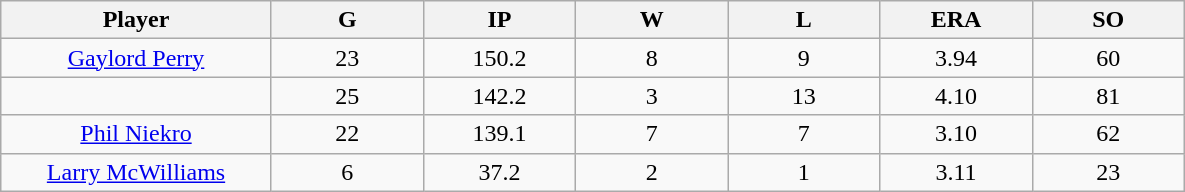<table class="wikitable sortable">
<tr>
<th bgcolor="#DDDDFF" width="16%">Player</th>
<th bgcolor="#DDDDFF" width="9%">G</th>
<th bgcolor="#DDDDFF" width="9%">IP</th>
<th bgcolor="#DDDDFF" width="9%">W</th>
<th bgcolor="#DDDDFF" width="9%">L</th>
<th bgcolor="#DDDDFF" width="9%">ERA</th>
<th bgcolor="#DDDDFF" width="9%">SO</th>
</tr>
<tr align="center">
<td><a href='#'>Gaylord Perry</a></td>
<td>23</td>
<td>150.2</td>
<td>8</td>
<td>9</td>
<td>3.94</td>
<td>60</td>
</tr>
<tr align=center>
<td></td>
<td>25</td>
<td>142.2</td>
<td>3</td>
<td>13</td>
<td>4.10</td>
<td>81</td>
</tr>
<tr align="center">
<td><a href='#'>Phil Niekro</a></td>
<td>22</td>
<td>139.1</td>
<td>7</td>
<td>7</td>
<td>3.10</td>
<td>62</td>
</tr>
<tr align=center>
<td><a href='#'>Larry McWilliams</a></td>
<td>6</td>
<td>37.2</td>
<td>2</td>
<td>1</td>
<td>3.11</td>
<td>23</td>
</tr>
</table>
